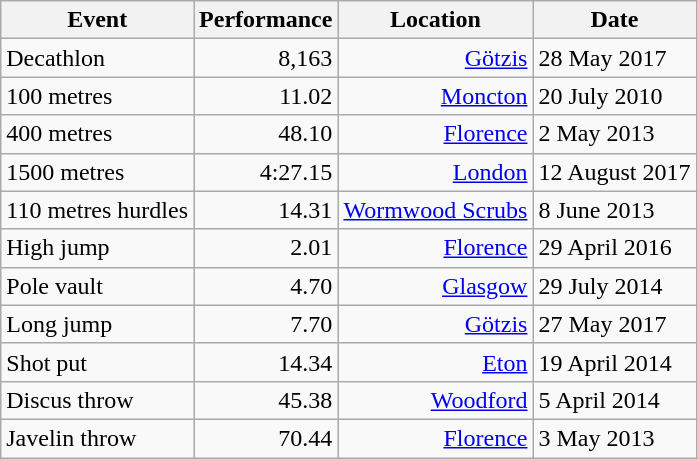<table class="wikitable">
<tr>
<th>Event</th>
<th>Performance</th>
<th>Location</th>
<th>Date</th>
</tr>
<tr>
<td>Decathlon</td>
<td align=right>8,163</td>
<td align=right><a href='#'>Götzis</a></td>
<td>28 May 2017</td>
</tr>
<tr>
<td>100 metres</td>
<td align=right>11.02</td>
<td align=right><a href='#'>Moncton</a></td>
<td>20 July 2010</td>
</tr>
<tr>
<td>400 metres</td>
<td align=right>48.10</td>
<td align=right><a href='#'>Florence</a></td>
<td>2 May 2013</td>
</tr>
<tr>
<td>1500 metres</td>
<td align=right>4:27.15</td>
<td align=right><a href='#'>London</a></td>
<td>12 August 2017</td>
</tr>
<tr>
<td>110 metres hurdles</td>
<td align=right>14.31</td>
<td align=right><a href='#'>Wormwood Scrubs</a></td>
<td>8 June 2013</td>
</tr>
<tr>
<td>High jump</td>
<td align=right>2.01</td>
<td align=right><a href='#'>Florence</a></td>
<td>29 April 2016</td>
</tr>
<tr>
<td>Pole vault</td>
<td align=right>4.70</td>
<td align=right><a href='#'>Glasgow</a></td>
<td>29 July 2014</td>
</tr>
<tr>
<td>Long jump</td>
<td align=right>7.70</td>
<td align=right><a href='#'>Götzis</a></td>
<td>27 May 2017</td>
</tr>
<tr>
<td>Shot put</td>
<td align=right>14.34</td>
<td align=right><a href='#'>Eton</a></td>
<td>19 April 2014</td>
</tr>
<tr>
<td>Discus throw</td>
<td align=right>45.38</td>
<td align=right><a href='#'>Woodford</a></td>
<td>5 April 2014</td>
</tr>
<tr>
<td>Javelin throw</td>
<td align=right>70.44</td>
<td align=right><a href='#'>Florence</a></td>
<td>3 May 2013</td>
</tr>
</table>
